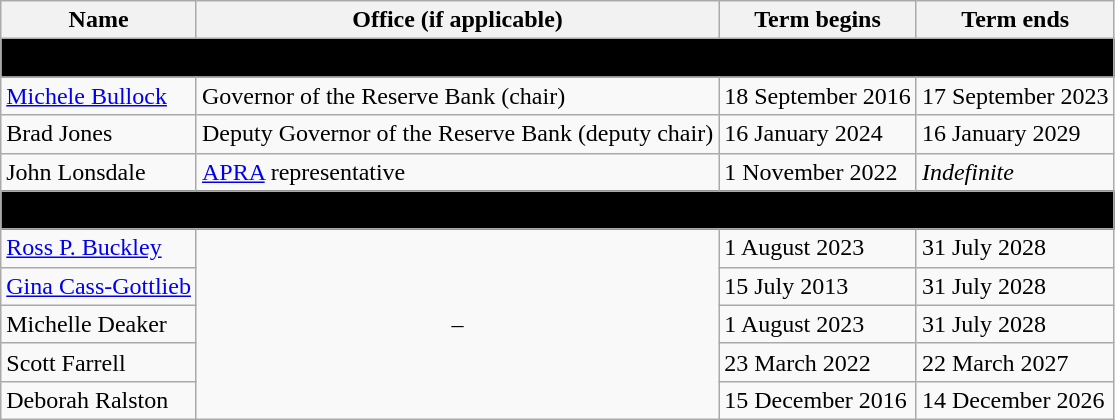<table class="wikitable">
<tr>
<th>Name</th>
<th>Office (if applicable)</th>
<th>Term begins</th>
<th>Term ends</th>
</tr>
<tr>
<td colspan="18" style="text-align:center; background:#000;"><strong><span><em>Ex officio</em> or representative members</span></strong></td>
</tr>
<tr>
<td><a href='#'>Michele Bullock</a></td>
<td>Governor of the Reserve Bank (chair)</td>
<td>18 September 2016</td>
<td>17 September 2023</td>
</tr>
<tr>
<td>Brad Jones</td>
<td>Deputy Governor of the Reserve Bank (deputy chair)</td>
<td>16 January 2024</td>
<td>16 January 2029</td>
</tr>
<tr>
<td>John Lonsdale</td>
<td><a href='#'>APRA</a> representative</td>
<td>1 November 2022</td>
<td><em>Indefinite</em></td>
</tr>
<tr>
<td colspan="18" style="text-align:center; background:#000;"><strong><span>External members</span></strong></td>
</tr>
<tr>
<td><a href='#'>Ross P. Buckley</a></td>
<td style="text-align:center;" rowspan="5">–</td>
<td>1 August 2023</td>
<td>31 July 2028</td>
</tr>
<tr>
<td><a href='#'>Gina Cass-Gottlieb</a></td>
<td>15 July 2013</td>
<td>31 July 2028</td>
</tr>
<tr>
<td>Michelle Deaker</td>
<td>1 August 2023</td>
<td>31 July 2028</td>
</tr>
<tr>
<td>Scott Farrell</td>
<td>23 March 2022</td>
<td>22 March 2027</td>
</tr>
<tr>
<td>Deborah Ralston</td>
<td>15 December 2016</td>
<td>14 December 2026</td>
</tr>
</table>
